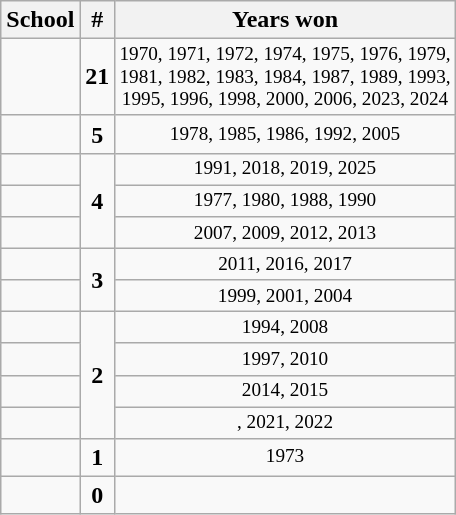<table class="wikitable" style="text-align:center;">
<tr>
<th>School</th>
<th>#</th>
<th>Years won</th>
</tr>
<tr>
<td style=><strong><a href='#'></a></strong></td>
<td><strong>21</strong></td>
<td style="font-size:80%;">1970, 1971, 1972, 1974, 1975, 1976, 1979, <br>1981, 1982, 1983, 1984, 1987, 1989, 1993, <br>1995, 1996, 1998, 2000, 2006, 2023, 2024</td>
</tr>
<tr>
<td style=><strong></strong></td>
<td><strong>5</strong></td>
<td style="font-size:80%;">1978, 1985, 1986, 1992, 2005</td>
</tr>
<tr>
<td style=></td>
<td rowspan=3><strong>4</strong></td>
<td style="font-size:80%;">1991, 2018, 2019, 2025</td>
</tr>
<tr>
<td style=><strong></strong></td>
<td style="font-size:80%;">1977, 1980, 1988, 1990</td>
</tr>
<tr>
<td style=><strong></strong></td>
<td style="font-size:80%;">2007, 2009, 2012, 2013</td>
</tr>
<tr>
<td style=><strong><a href='#'></a></strong></td>
<td rowspan=2><strong>3</strong></td>
<td style="font-size:80%;">2011, 2016, 2017</td>
</tr>
<tr>
<td style=><strong><a href='#'></a></strong></td>
<td style="font-size:80%;">1999, 2001, 2004</td>
</tr>
<tr>
<td style=><strong><a href='#'></a></strong></td>
<td rowspan=4><strong>2</strong></td>
<td style="font-size:80%;">1994, 2008</td>
</tr>
<tr>
<td style=><strong><a href='#'></a></strong></td>
<td style="font-size:80%;">1997, 2010</td>
</tr>
<tr>
<td style=><strong></strong></td>
<td style="font-size:80%;">2014, 2015</td>
</tr>
<tr>
<td style=><strong><a href='#'></a></strong></td>
<td style="font-size:80%;">, 2021, 2022</td>
</tr>
<tr>
<td style=><em><a href='#'></a></em></td>
<td rowspan=1><strong>1</strong></td>
<td style="font-size:80%;">1973</td>
</tr>
<tr>
<td style=><strong><a href='#'></a></strong></td>
<td><strong>0</strong></td>
<td style="font-size:80%;"></td>
</tr>
</table>
